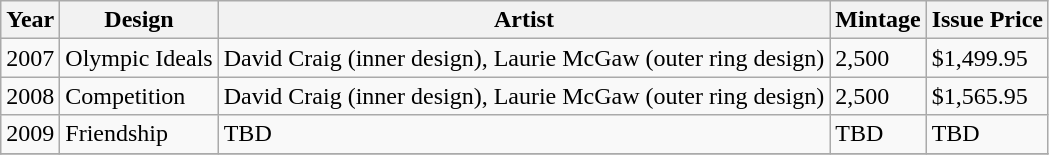<table class="wikitable">
<tr>
<th>Year</th>
<th>Design</th>
<th>Artist</th>
<th>Mintage</th>
<th>Issue Price</th>
</tr>
<tr>
<td>2007</td>
<td>Olympic Ideals</td>
<td>David Craig (inner design), Laurie McGaw (outer ring design)</td>
<td>2,500</td>
<td>$1,499.95</td>
</tr>
<tr>
<td>2008</td>
<td>Competition</td>
<td>David Craig (inner design), Laurie McGaw (outer ring design)</td>
<td>2,500</td>
<td>$1,565.95</td>
</tr>
<tr>
<td>2009</td>
<td>Friendship</td>
<td>TBD</td>
<td>TBD</td>
<td>TBD</td>
</tr>
<tr>
</tr>
</table>
